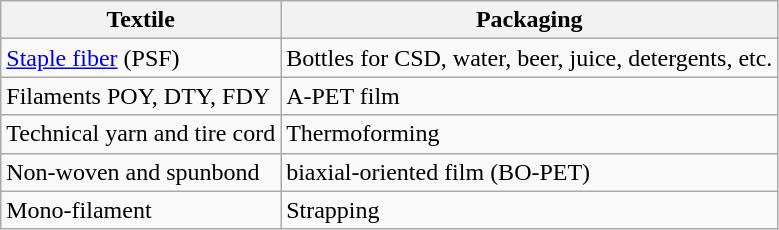<table class="wikitable">
<tr>
<th>Textile</th>
<th>Packaging</th>
</tr>
<tr>
<td><a href='#'>Staple fiber</a> (PSF)</td>
<td>Bottles for CSD, water, beer, juice, detergents, etc.</td>
</tr>
<tr>
<td>Filaments POY, DTY, FDY</td>
<td>A-PET film</td>
</tr>
<tr>
<td>Technical yarn and tire cord</td>
<td>Thermoforming</td>
</tr>
<tr>
<td>Non-woven and spunbond</td>
<td>biaxial-oriented film (BO-PET)</td>
</tr>
<tr>
<td>Mono-filament</td>
<td>Strapping</td>
</tr>
</table>
